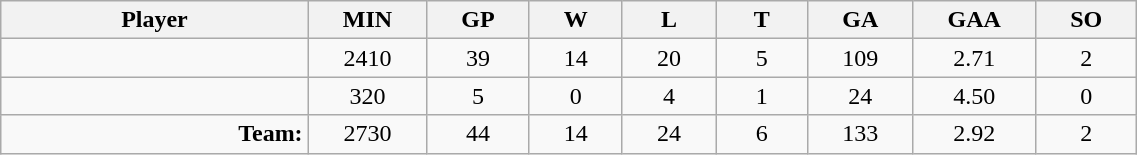<table class="wikitable sortable" width="60%">
<tr>
<th bgcolor="#DDDDFF" width="10%">Player</th>
<th width="3%" bgcolor="#DDDDFF" title="Minutes played">MIN</th>
<th width="3%" bgcolor="#DDDDFF" title="Games played in">GP</th>
<th width="3%" bgcolor="#DDDDFF" title="Wins">W</th>
<th width="3%" bgcolor="#DDDDFF"title="Losses">L</th>
<th width="3%" bgcolor="#DDDDFF" title="Ties">T</th>
<th width="3%" bgcolor="#DDDDFF" title="Goals against">GA</th>
<th width="3%" bgcolor="#DDDDFF" title="Goals against average">GAA</th>
<th width="3%" bgcolor="#DDDDFF"title="Shut-outs">SO</th>
</tr>
<tr align="center">
<td align="right"></td>
<td>2410</td>
<td>39</td>
<td>14</td>
<td>20</td>
<td>5</td>
<td>109</td>
<td>2.71</td>
<td>2</td>
</tr>
<tr align="center">
<td align="right"></td>
<td>320</td>
<td>5</td>
<td>0</td>
<td>4</td>
<td>1</td>
<td>24</td>
<td>4.50</td>
<td>0</td>
</tr>
<tr align="center">
<td align="right"><strong>Team:</strong></td>
<td>2730</td>
<td>44</td>
<td>14</td>
<td>24</td>
<td>6</td>
<td>133</td>
<td>2.92</td>
<td>2</td>
</tr>
</table>
